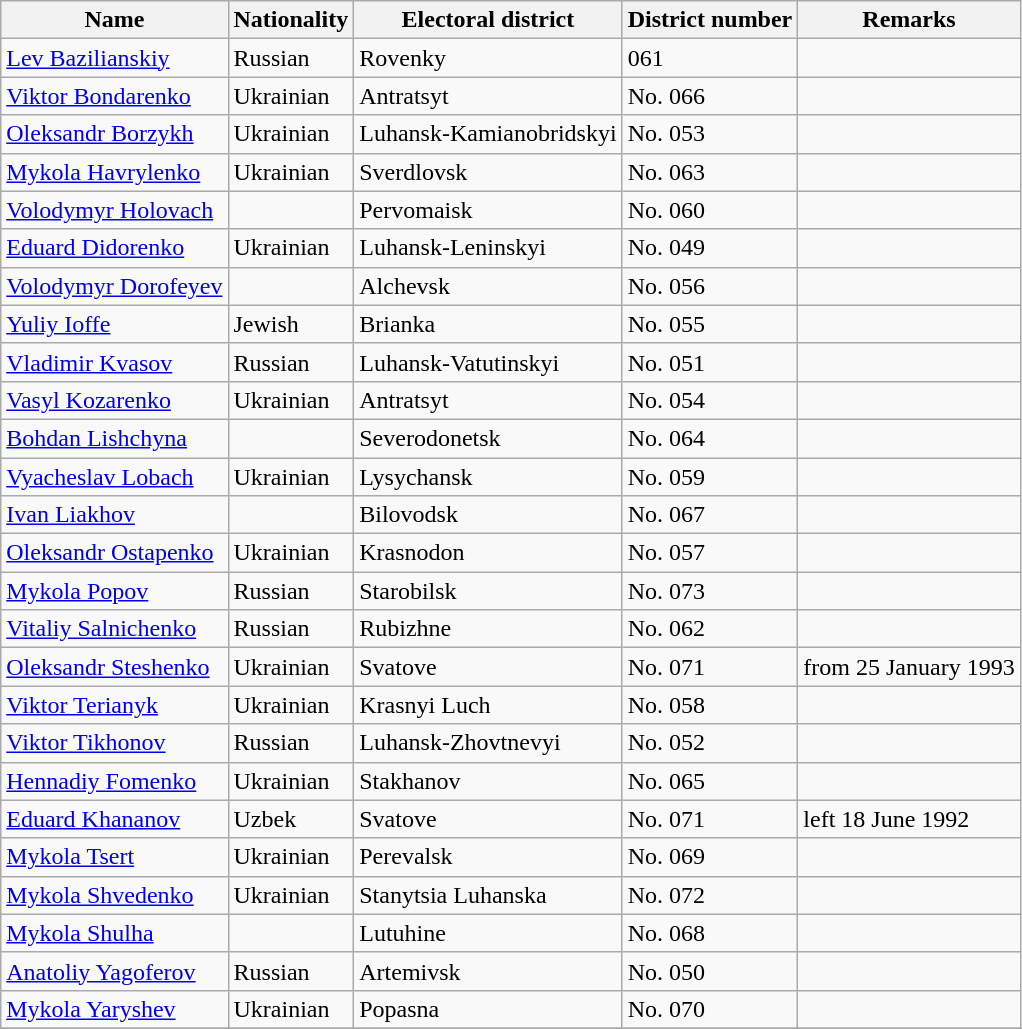<table class="wikitable standard sortable">
<tr>
<th>Name</th>
<th>Nationality</th>
<th>Electoral district</th>
<th>District number</th>
<th>Remarks</th>
</tr>
<tr>
<td><a href='#'>Lev Bazilianskiy</a></td>
<td>Russian</td>
<td>Rovenky</td>
<td>061</td>
<td></td>
</tr>
<tr>
<td><a href='#'>Viktor Bondarenko</a></td>
<td>Ukrainian</td>
<td>Antratsyt</td>
<td>No. 066</td>
<td></td>
</tr>
<tr>
<td><a href='#'>Oleksandr Borzykh</a></td>
<td>Ukrainian</td>
<td>Luhansk-Kamianobridskyi</td>
<td>No. 053</td>
<td></td>
</tr>
<tr>
<td><a href='#'>Mykola Havrylenko</a></td>
<td>Ukrainian</td>
<td>Sverdlovsk</td>
<td>No. 063</td>
<td></td>
</tr>
<tr>
<td><a href='#'>Volodymyr Holovach</a></td>
<td></td>
<td>Pervomaisk</td>
<td>No. 060</td>
<td></td>
</tr>
<tr>
<td><a href='#'>Eduard Didorenko</a></td>
<td>Ukrainian</td>
<td>Luhansk-Leninskyi</td>
<td>No. 049</td>
<td></td>
</tr>
<tr>
<td><a href='#'>Volodymyr Dorofeyev</a></td>
<td></td>
<td>Alchevsk</td>
<td>No. 056</td>
<td></td>
</tr>
<tr>
<td><a href='#'>Yuliy Ioffe</a></td>
<td>Jewish</td>
<td>Brianka</td>
<td>No. 055</td>
<td></td>
</tr>
<tr>
<td><a href='#'>Vladimir Kvasov</a></td>
<td>Russian</td>
<td>Luhansk-Vatutinskyi</td>
<td>No. 051</td>
<td></td>
</tr>
<tr>
<td><a href='#'>Vasyl Kozarenko</a></td>
<td>Ukrainian</td>
<td>Antratsyt</td>
<td>No. 054</td>
<td></td>
</tr>
<tr>
<td><a href='#'>Bohdan Lishchyna</a></td>
<td></td>
<td>Severodonetsk</td>
<td>No. 064</td>
<td></td>
</tr>
<tr>
<td><a href='#'>Vyacheslav Lobach</a></td>
<td>Ukrainian</td>
<td>Lysychansk</td>
<td>No. 059</td>
<td></td>
</tr>
<tr>
<td><a href='#'>Ivan Liakhov</a></td>
<td></td>
<td>Bilovodsk</td>
<td>No. 067</td>
<td></td>
</tr>
<tr>
<td><a href='#'>Oleksandr Ostapenko</a></td>
<td>Ukrainian</td>
<td>Krasnodon</td>
<td>No. 057</td>
<td></td>
</tr>
<tr>
<td><a href='#'>Mykola Popov</a></td>
<td>Russian</td>
<td>Starobilsk</td>
<td>No. 073</td>
<td></td>
</tr>
<tr>
<td><a href='#'>Vitaliy Salnichenko</a></td>
<td>Russian</td>
<td>Rubizhne</td>
<td>No. 062</td>
<td></td>
</tr>
<tr>
<td><a href='#'>Oleksandr Steshenko</a></td>
<td>Ukrainian</td>
<td>Svatove</td>
<td>No. 071</td>
<td>from 25 January 1993</td>
</tr>
<tr>
<td><a href='#'>Viktor Terianyk</a></td>
<td>Ukrainian</td>
<td>Krasnyi Luch</td>
<td>No. 058</td>
<td></td>
</tr>
<tr>
<td><a href='#'>Viktor Tikhonov</a></td>
<td>Russian</td>
<td>Luhansk-Zhovtnevyi</td>
<td>No. 052</td>
<td></td>
</tr>
<tr>
<td><a href='#'>Hennadiy Fomenko</a></td>
<td>Ukrainian</td>
<td>Stakhanov</td>
<td>No. 065</td>
<td></td>
</tr>
<tr>
<td><a href='#'>Eduard Khananov</a></td>
<td>Uzbek</td>
<td>Svatove</td>
<td>No. 071</td>
<td>left 18 June 1992</td>
</tr>
<tr>
<td><a href='#'>Mykola Tsert</a></td>
<td>Ukrainian</td>
<td>Perevalsk</td>
<td>No. 069</td>
<td></td>
</tr>
<tr>
<td><a href='#'>Mykola Shvedenko</a></td>
<td>Ukrainian</td>
<td>Stanytsia Luhanska</td>
<td>No. 072</td>
<td></td>
</tr>
<tr>
<td><a href='#'>Mykola Shulha</a></td>
<td></td>
<td>Lutuhine</td>
<td>No. 068</td>
<td></td>
</tr>
<tr>
<td><a href='#'>Anatoliy Yagoferov</a></td>
<td>Russian</td>
<td>Artemivsk</td>
<td>No. 050</td>
<td></td>
</tr>
<tr>
<td><a href='#'>Mykola Yaryshev</a></td>
<td>Ukrainian</td>
<td>Popasna</td>
<td>No. 070</td>
<td></td>
</tr>
<tr>
</tr>
</table>
